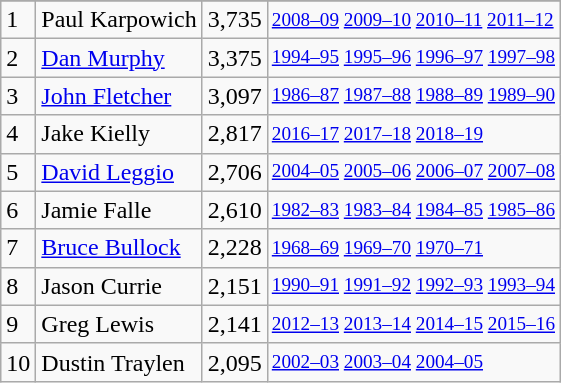<table class="wikitable">
<tr>
</tr>
<tr>
<td>1</td>
<td>Paul Karpowich</td>
<td>3,735</td>
<td style="font-size:80%;"><a href='#'>2008–09</a> <a href='#'>2009–10</a> <a href='#'>2010–11</a> <a href='#'>2011–12</a></td>
</tr>
<tr>
<td>2</td>
<td><a href='#'>Dan Murphy</a></td>
<td>3,375</td>
<td style="font-size:80%;"><a href='#'>1994–95</a> <a href='#'>1995–96</a> <a href='#'>1996–97</a> <a href='#'>1997–98</a></td>
</tr>
<tr>
<td>3</td>
<td><a href='#'>John Fletcher</a></td>
<td>3,097</td>
<td style="font-size:80%;"><a href='#'>1986–87</a> <a href='#'>1987–88</a> <a href='#'>1988–89</a> <a href='#'>1989–90</a></td>
</tr>
<tr>
<td>4</td>
<td>Jake Kielly</td>
<td>2,817</td>
<td style="font-size:80%;"><a href='#'>2016–17</a> <a href='#'>2017–18</a> <a href='#'>2018–19</a></td>
</tr>
<tr>
<td>5</td>
<td><a href='#'>David Leggio</a></td>
<td>2,706</td>
<td style="font-size:80%;"><a href='#'>2004–05</a> <a href='#'>2005–06</a> <a href='#'>2006–07</a> <a href='#'>2007–08</a></td>
</tr>
<tr>
<td>6</td>
<td>Jamie Falle</td>
<td>2,610</td>
<td style="font-size:80%;"><a href='#'>1982–83</a> <a href='#'>1983–84</a> <a href='#'>1984–85</a> <a href='#'>1985–86</a></td>
</tr>
<tr>
<td>7</td>
<td><a href='#'>Bruce Bullock</a></td>
<td>2,228</td>
<td style="font-size:80%;"><a href='#'>1968–69</a> <a href='#'>1969–70</a> <a href='#'>1970–71</a></td>
</tr>
<tr>
<td>8</td>
<td>Jason Currie</td>
<td>2,151</td>
<td style="font-size:80%;"><a href='#'>1990–91</a> <a href='#'>1991–92</a> <a href='#'>1992–93</a> <a href='#'>1993–94</a></td>
</tr>
<tr>
<td>9</td>
<td>Greg Lewis</td>
<td>2,141</td>
<td style="font-size:80%;"><a href='#'>2012–13</a> <a href='#'>2013–14</a> <a href='#'>2014–15</a> <a href='#'>2015–16</a></td>
</tr>
<tr>
<td>10</td>
<td>Dustin Traylen</td>
<td>2,095</td>
<td style="font-size:80%;"><a href='#'>2002–03</a> <a href='#'>2003–04</a> <a href='#'>2004–05</a></td>
</tr>
</table>
